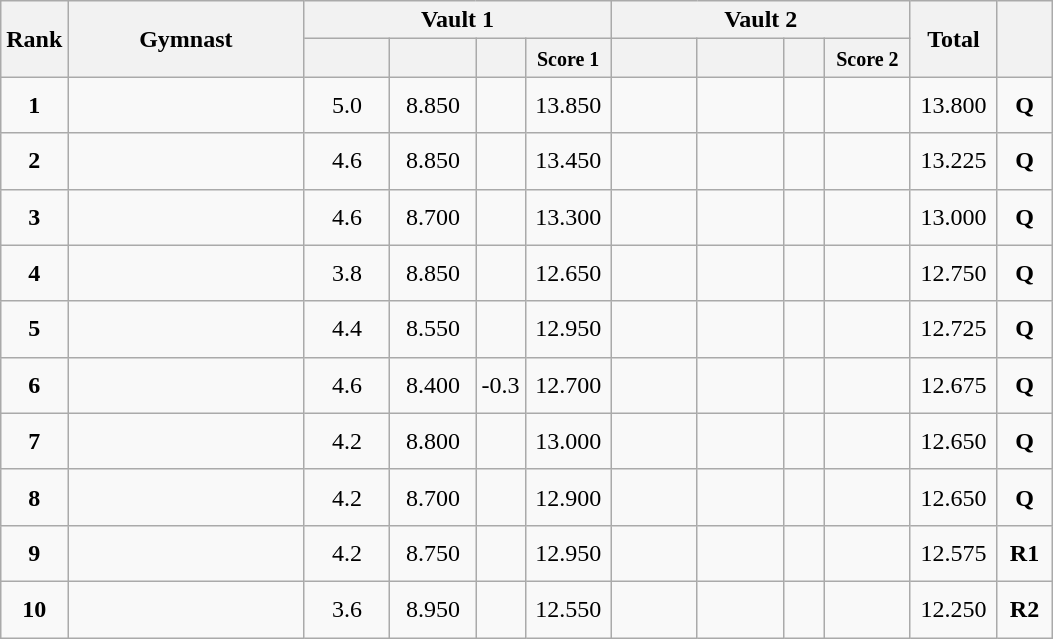<table class="wikitable sortable" style="text-align:center;">
<tr>
<th rowspan="2" style="width:15px;">Rank</th>
<th rowspan="2" style="width:150px;">Gymnast</th>
<th colspan="4">Vault 1</th>
<th colspan="4">Vault 2</th>
<th rowspan="2" style="width:50px;">Total</th>
<th rowspan="2" style="width:30px;"><small></small></th>
</tr>
<tr>
<th style="width:50px;"><small></small></th>
<th style="width:50px;"><small></small></th>
<th style="width:20px;"><small></small></th>
<th style="width:50px;"><small>Score 1</small></th>
<th style="width:50px;"><small></small></th>
<th style="width:50px;"><small></small></th>
<th style="width:20px;"><small></small></th>
<th style="width:50px;"><small>Score 2</small></th>
</tr>
<tr>
<td scope="row" style="text-align:center"><strong>1</strong></td>
<td style="height:30px; text-align:left;"></td>
<td>5.0</td>
<td>8.850</td>
<td></td>
<td>13.850</td>
<td></td>
<td></td>
<td></td>
<td></td>
<td>13.800</td>
<td><strong>Q</strong></td>
</tr>
<tr>
<td scope="row" style="text-align:center"><strong>2</strong></td>
<td style="height:30px; text-align:left;"></td>
<td>4.6</td>
<td>8.850</td>
<td></td>
<td>13.450</td>
<td></td>
<td></td>
<td></td>
<td></td>
<td>13.225</td>
<td><strong>Q</strong></td>
</tr>
<tr>
<td scope="row" style="text-align:center"><strong>3</strong></td>
<td style="height:30px; text-align:left;"></td>
<td>4.6</td>
<td>8.700</td>
<td></td>
<td>13.300</td>
<td></td>
<td></td>
<td></td>
<td></td>
<td>13.000</td>
<td><strong>Q</strong></td>
</tr>
<tr>
<td scope="row" style="text-align:center"><strong>4</strong></td>
<td style="height:30px; text-align:left;"></td>
<td>3.8</td>
<td>8.850</td>
<td></td>
<td>12.650</td>
<td></td>
<td></td>
<td></td>
<td></td>
<td>12.750</td>
<td><strong>Q</strong></td>
</tr>
<tr>
<td scope="row" style="text-align:center"><strong>5</strong></td>
<td style="height:30px; text-align:left;"></td>
<td>4.4</td>
<td>8.550</td>
<td></td>
<td>12.950</td>
<td></td>
<td></td>
<td></td>
<td></td>
<td>12.725</td>
<td><strong>Q</strong></td>
</tr>
<tr>
<td scope="row" style="text-align:center"><strong>6</strong></td>
<td style="height:30px; text-align:left;"></td>
<td>4.6</td>
<td>8.400</td>
<td>-0.3</td>
<td>12.700</td>
<td></td>
<td></td>
<td></td>
<td></td>
<td>12.675</td>
<td><strong>Q</strong></td>
</tr>
<tr>
<td scope="row" style="text-align:center"><strong>7</strong></td>
<td style="height:30px; text-align:left;"></td>
<td>4.2</td>
<td>8.800</td>
<td></td>
<td>13.000</td>
<td></td>
<td></td>
<td></td>
<td></td>
<td>12.650</td>
<td><strong>Q</strong></td>
</tr>
<tr>
<td scope="row" style="text-align:center"><strong>8</strong></td>
<td style="height:30px; text-align:left;"></td>
<td>4.2</td>
<td>8.700</td>
<td></td>
<td>12.900</td>
<td></td>
<td></td>
<td></td>
<td></td>
<td>12.650</td>
<td><strong>Q</strong></td>
</tr>
<tr>
<td scope="row" style="text-align:center"><strong>9</strong></td>
<td style="height:30px; text-align:left;"></td>
<td>4.2</td>
<td>8.750</td>
<td></td>
<td>12.950</td>
<td></td>
<td></td>
<td></td>
<td></td>
<td>12.575</td>
<td><strong>R1</strong></td>
</tr>
<tr>
<td scope="row" style="text-align:center"><strong>10</strong></td>
<td style="height:30px; text-align:left;"></td>
<td>3.6</td>
<td>8.950</td>
<td></td>
<td>12.550</td>
<td></td>
<td></td>
<td></td>
<td></td>
<td>12.250</td>
<td><strong>R2</strong></td>
</tr>
</table>
